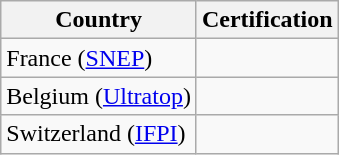<table class="wikitable">
<tr>
<th>Country</th>
<th>Certification</th>
</tr>
<tr>
<td>France (<a href='#'>SNEP</a>)</td>
<td></td>
</tr>
<tr>
<td>Belgium (<a href='#'>Ultratop</a>)</td>
<td></td>
</tr>
<tr>
<td>Switzerland (<a href='#'>IFPI</a>)</td>
<td></td>
</tr>
</table>
